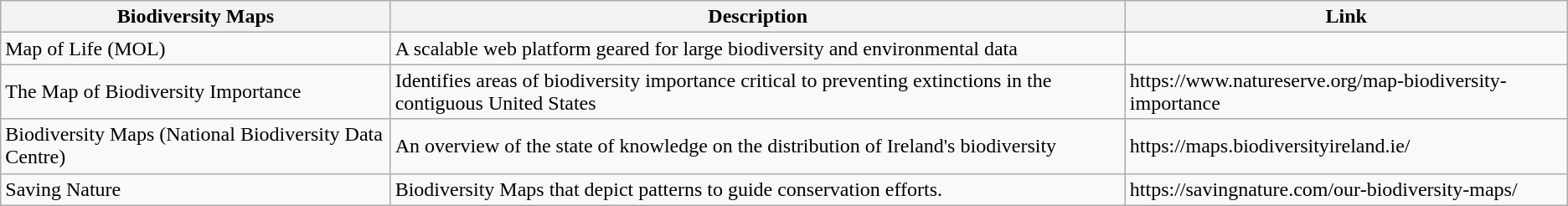<table class="wikitable">
<tr>
<th>Biodiversity Maps</th>
<th>Description</th>
<th>Link</th>
</tr>
<tr>
<td>Map of Life (MOL)</td>
<td>A scalable web platform geared for large biodiversity and environmental data</td>
<td></td>
</tr>
<tr>
<td>The Map of Biodiversity Importance</td>
<td>Identifies areas of biodiversity importance critical to preventing extinctions in the contiguous United States</td>
<td>https://www.natureserve.org/map-biodiversity-importance</td>
</tr>
<tr>
<td>Biodiversity Maps (National Biodiversity Data Centre)</td>
<td>An overview of the state of knowledge on the distribution of Ireland's biodiversity</td>
<td>https://maps.biodiversityireland.ie/</td>
</tr>
<tr>
<td>Saving Nature</td>
<td>Biodiversity Maps that depict patterns to guide conservation efforts.</td>
<td>https://savingnature.com/our-biodiversity-maps/</td>
</tr>
</table>
